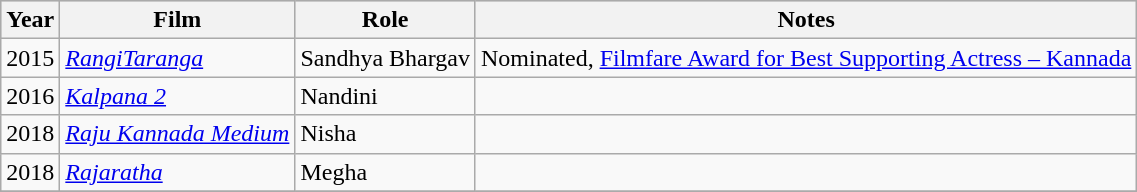<table class="wikitable sortable">
<tr style="background:#ccc; text-align:center;">
<th>Year</th>
<th>Film</th>
<th>Role</th>
<th>Notes</th>
</tr>
<tr>
<td>2015</td>
<td><em><a href='#'>RangiTaranga</a></em></td>
<td>Sandhya Bhargav</td>
<td>Nominated, <a href='#'>Filmfare Award for Best Supporting Actress – Kannada</a></td>
</tr>
<tr>
<td>2016</td>
<td><em><a href='#'>Kalpana 2</a></em></td>
<td>Nandini</td>
<td></td>
</tr>
<tr>
<td>2018</td>
<td><em><a href='#'>Raju Kannada Medium</a></em></td>
<td>Nisha</td>
<td></td>
</tr>
<tr>
<td>2018</td>
<td><em><a href='#'>Rajaratha</a></em></td>
<td>Megha</td>
<td></td>
</tr>
<tr>
</tr>
</table>
